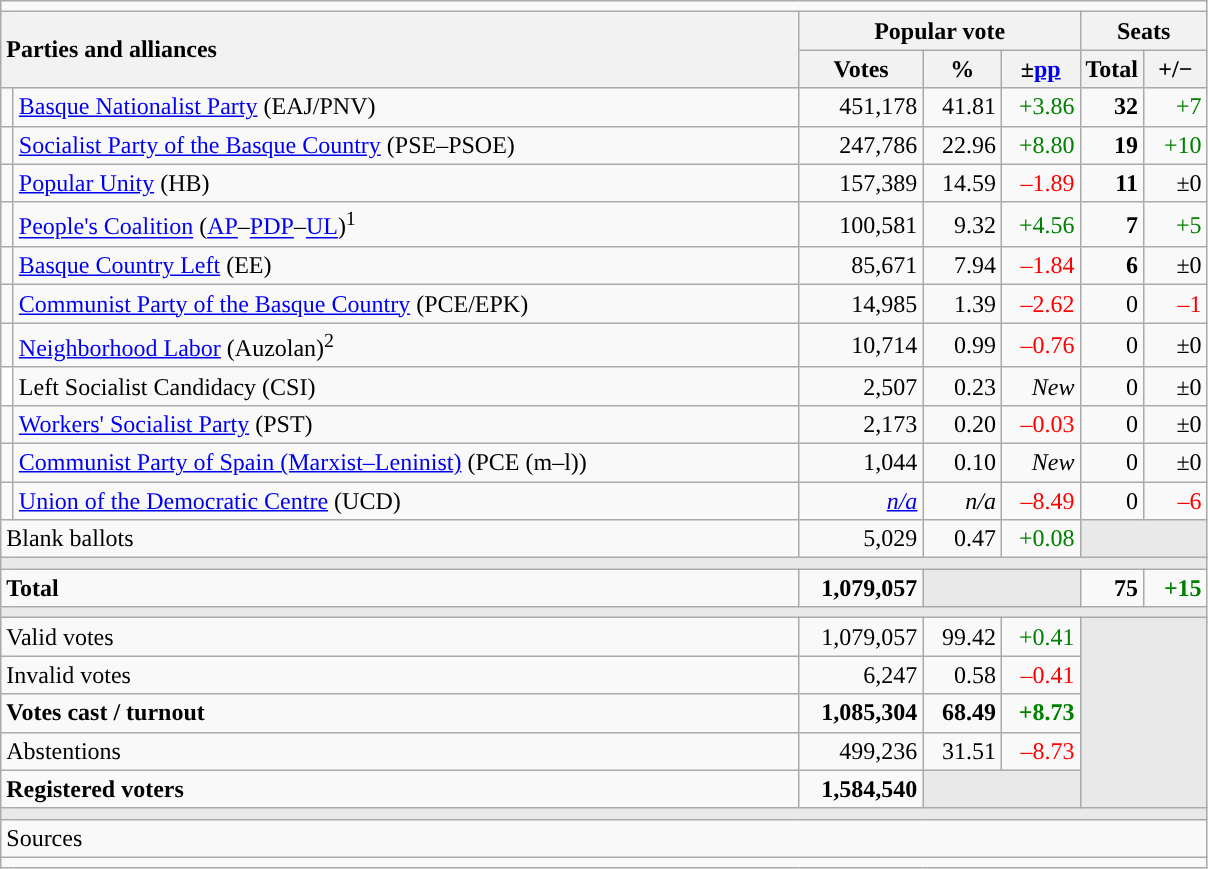<table class="wikitable" style="text-align:right;">
<tr>
<td colspan="7"></td>
</tr>
<tr>
<th style="text-align:left;" rowspan="2" colspan="2" width="525">Parties and alliances</th>
<th colspan="3">Popular vote</th>
<th colspan="2">Seats</th>
</tr>
<tr>
<th width="75">Votes</th>
<th width="45">%</th>
<th width="45">±<a href='#'>pp</a></th>
<th width="35">Total</th>
<th width="35">+/−</th>
</tr>
<tr>
<td width="1" style="color:inherit;background:"></td>
<td align="left"><a href='#'>Basque Nationalist Party</a> (EAJ/PNV)</td>
<td>451,178</td>
<td>41.81</td>
<td style="color:green;">+3.86</td>
<td><strong>32</strong></td>
<td style="color:green;">+7</td>
</tr>
<tr>
<td style="color:inherit;background:"></td>
<td align="left"><a href='#'>Socialist Party of the Basque Country</a> (PSE–PSOE)</td>
<td>247,786</td>
<td>22.96</td>
<td style="color:green;">+8.80</td>
<td><strong>19</strong></td>
<td style="color:green;">+10</td>
</tr>
<tr>
<td style="color:inherit;background:"></td>
<td align="left"><a href='#'>Popular Unity</a> (HB)</td>
<td>157,389</td>
<td>14.59</td>
<td style="color:red;">–1.89</td>
<td><strong>11</strong></td>
<td>±0</td>
</tr>
<tr>
<td style="color:inherit;background:"></td>
<td align="left"><a href='#'>People's Coalition</a> (<a href='#'>AP</a>–<a href='#'>PDP</a>–<a href='#'>UL</a>)<sup>1</sup></td>
<td>100,581</td>
<td>9.32</td>
<td style="color:green;">+4.56</td>
<td><strong>7</strong></td>
<td style="color:green;">+5</td>
</tr>
<tr>
<td style="color:inherit;background:"></td>
<td align="left"><a href='#'>Basque Country Left</a> (EE)</td>
<td>85,671</td>
<td>7.94</td>
<td style="color:red;">–1.84</td>
<td><strong>6</strong></td>
<td>±0</td>
</tr>
<tr>
<td style="color:inherit;background:"></td>
<td align="left"><a href='#'>Communist Party of the Basque Country</a> (PCE/EPK)</td>
<td>14,985</td>
<td>1.39</td>
<td style="color:red;">–2.62</td>
<td>0</td>
<td style="color:red;">–1</td>
</tr>
<tr>
<td style="color:inherit;background:"></td>
<td align="left"><a href='#'>Neighborhood Labor</a> (Auzolan)<sup>2</sup></td>
<td>10,714</td>
<td>0.99</td>
<td style="color:red;">–0.76</td>
<td>0</td>
<td>±0</td>
</tr>
<tr>
<td bgcolor="white"></td>
<td align="left">Left Socialist Candidacy (CSI)</td>
<td>2,507</td>
<td>0.23</td>
<td><em>New</em></td>
<td>0</td>
<td>±0</td>
</tr>
<tr>
<td style="color:inherit;background:"></td>
<td align="left"><a href='#'>Workers' Socialist Party</a> (PST)</td>
<td>2,173</td>
<td>0.20</td>
<td style="color:red;">–0.03</td>
<td>0</td>
<td>±0</td>
</tr>
<tr>
<td style="color:inherit;background:"></td>
<td align="left"><a href='#'>Communist Party of Spain (Marxist–Leninist)</a> (PCE (m–l))</td>
<td>1,044</td>
<td>0.10</td>
<td><em>New</em></td>
<td>0</td>
<td>±0</td>
</tr>
<tr>
<td style="color:inherit;background:"></td>
<td align="left"><a href='#'>Union of the Democratic Centre</a> (UCD)</td>
<td><em><a href='#'>n/a</a></em></td>
<td><em>n/a</em></td>
<td style="color:red;">–8.49</td>
<td>0</td>
<td style="color:red;">–6</td>
</tr>
<tr>
<td align="left" colspan="2">Blank ballots</td>
<td>5,029</td>
<td>0.47</td>
<td style="color:green;">+0.08</td>
<td bgcolor="#E9E9E9" colspan="2"></td>
</tr>
<tr>
<td colspan="7" bgcolor="#E9E9E9"></td>
</tr>
<tr style="font-weight:bold;">
<td align="left" colspan="2">Total</td>
<td>1,079,057</td>
<td bgcolor="#E9E9E9" colspan="2"></td>
<td>75</td>
<td style="color:green;">+15</td>
</tr>
<tr>
<td colspan="7" bgcolor="#E9E9E9"></td>
</tr>
<tr>
<td align="left" colspan="2">Valid votes</td>
<td>1,079,057</td>
<td>99.42</td>
<td style="color:green;">+0.41</td>
<td bgcolor="#E9E9E9" colspan="2" rowspan="5"></td>
</tr>
<tr>
<td align="left" colspan="2">Invalid votes</td>
<td>6,247</td>
<td>0.58</td>
<td style="color:red;">–0.41</td>
</tr>
<tr style="font-weight:bold;">
<td align="left" colspan="2">Votes cast / turnout</td>
<td>1,085,304</td>
<td>68.49</td>
<td style="color:green;">+8.73</td>
</tr>
<tr>
<td align="left" colspan="2">Abstentions</td>
<td>499,236</td>
<td>31.51</td>
<td style="color:red;">–8.73</td>
</tr>
<tr style="font-weight:bold;">
<td align="left" colspan="2">Registered voters</td>
<td>1,584,540</td>
<td bgcolor="#E9E9E9" colspan="2"></td>
</tr>
<tr>
<td colspan="7" bgcolor="#E9E9E9"></td>
</tr>
<tr>
<td align="left" colspan="7">Sources</td>
</tr>
<tr>
<td colspan="7" style="text-align:left; max-width:790px;"></td>
</tr>
</table>
